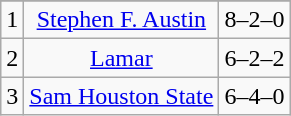<table class="wikitable" style="display: inline-table;">
<tr align="center">
</tr>
<tr align="center">
<td>1</td>
<td><a href='#'>Stephen F. Austin</a></td>
<td>8–2–0</td>
</tr>
<tr align="center">
<td>2</td>
<td><a href='#'>Lamar</a></td>
<td>6–2–2</td>
</tr>
<tr align="center">
<td>3</td>
<td><a href='#'>Sam Houston State</a></td>
<td>6–4–0</td>
</tr>
</table>
